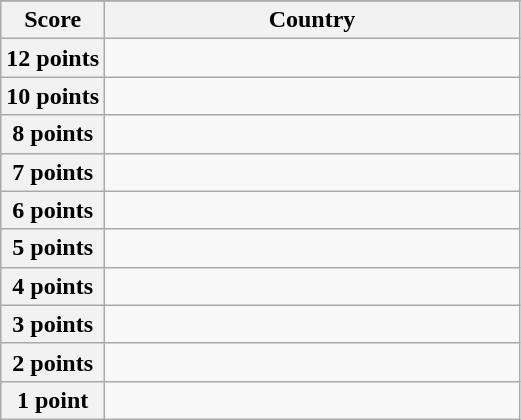<table class="wikitable">
<tr>
</tr>
<tr>
<th scope="col" width="20%">Score</th>
<th scope="col">Country</th>
</tr>
<tr>
<th scope="row">12 points</th>
<td></td>
</tr>
<tr>
<th scope="row">10 points</th>
<td></td>
</tr>
<tr>
<th scope="row">8 points</th>
<td></td>
</tr>
<tr>
<th scope="row">7 points</th>
<td></td>
</tr>
<tr>
<th scope="row">6 points</th>
<td></td>
</tr>
<tr>
<th scope="row">5 points</th>
<td></td>
</tr>
<tr>
<th scope="row">4 points</th>
<td></td>
</tr>
<tr>
<th scope="row">3 points</th>
<td></td>
</tr>
<tr>
<th scope="row">2 points</th>
<td></td>
</tr>
<tr>
<th scope="row">1 point</th>
<td></td>
</tr>
</table>
